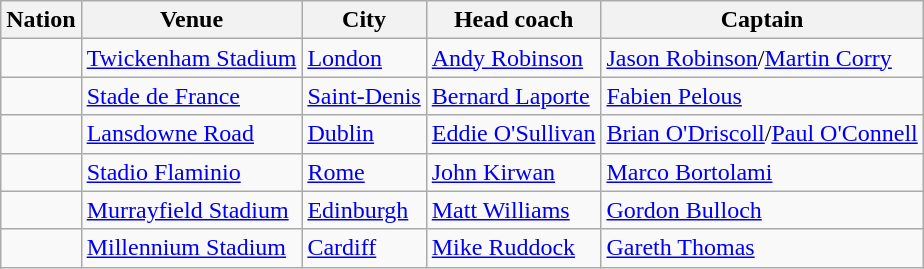<table class="wikitable">
<tr>
<th>Nation</th>
<th>Venue</th>
<th>City</th>
<th>Head coach</th>
<th>Captain</th>
</tr>
<tr>
<td></td>
<td><a href='#'>Twickenham Stadium</a></td>
<td><a href='#'>London</a></td>
<td> <a href='#'>Andy Robinson</a></td>
<td><a href='#'>Jason Robinson</a>/<a href='#'>Martin Corry</a></td>
</tr>
<tr>
<td></td>
<td><a href='#'>Stade de France</a></td>
<td><a href='#'>Saint-Denis</a></td>
<td> <a href='#'>Bernard Laporte</a></td>
<td><a href='#'>Fabien Pelous</a></td>
</tr>
<tr>
<td></td>
<td><a href='#'>Lansdowne Road</a></td>
<td><a href='#'>Dublin</a></td>
<td> <a href='#'>Eddie O'Sullivan</a></td>
<td><a href='#'>Brian O'Driscoll</a>/<a href='#'>Paul O'Connell</a></td>
</tr>
<tr>
<td></td>
<td><a href='#'>Stadio Flaminio</a></td>
<td><a href='#'>Rome</a></td>
<td> <a href='#'>John Kirwan</a></td>
<td><a href='#'>Marco Bortolami</a></td>
</tr>
<tr>
<td></td>
<td><a href='#'>Murrayfield Stadium</a></td>
<td><a href='#'>Edinburgh</a></td>
<td> <a href='#'>Matt Williams</a></td>
<td><a href='#'>Gordon Bulloch</a></td>
</tr>
<tr>
<td></td>
<td><a href='#'>Millennium Stadium</a></td>
<td><a href='#'>Cardiff</a></td>
<td> <a href='#'>Mike Ruddock</a></td>
<td><a href='#'>Gareth Thomas</a></td>
</tr>
</table>
